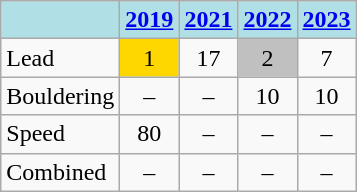<table class="wikitable" style="text-align: center">
<tr>
<th style="background: #b0e0e6"></th>
<th style="background: #b0e0e6"><a href='#'>2019</a></th>
<th style="background: #b0e0e6"><a href='#'>2021</a></th>
<th style="background: #b0e0e6"><a href='#'>2022</a></th>
<th style="background: #b0e0e6"><a href='#'>2023</a></th>
</tr>
<tr>
<td align="left">Lead</td>
<td style="background: gold">1</td>
<td>17</td>
<td style="background: silver">2</td>
<td>7</td>
</tr>
<tr>
<td align="left">Bouldering</td>
<td>–</td>
<td>–</td>
<td>10</td>
<td>10</td>
</tr>
<tr>
<td align="left">Speed</td>
<td>80</td>
<td>–</td>
<td>–</td>
<td>–</td>
</tr>
<tr>
<td align="left">Combined</td>
<td>–</td>
<td>–</td>
<td>–</td>
<td>–</td>
</tr>
</table>
